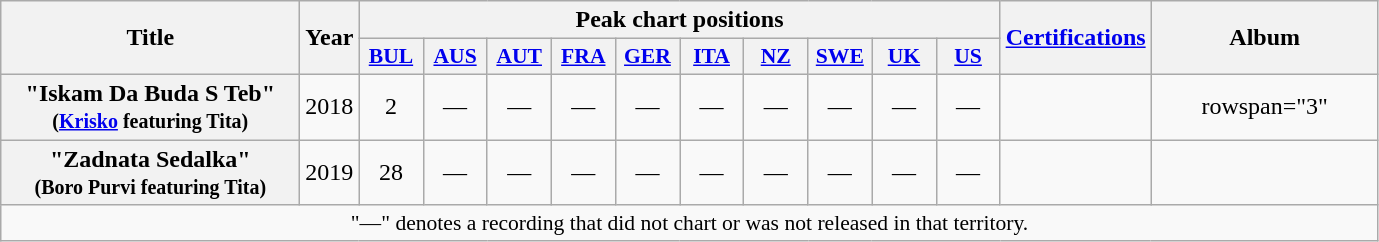<table class="wikitable plainrowheaders" style="text-align:center;">
<tr>
<th rowspan="2" scope="col" style="width:12em;">Title</th>
<th rowspan="2" scope="col">Year</th>
<th colspan="10" scope="col">Peak chart positions</th>
<th rowspan="2" scope="col"><a href='#'>Certifications</a></th>
<th rowspan="2" scope="col" style="width:9em;">Album</th>
</tr>
<tr>
<th scope="col" style="width:2.5em;font-size:90%;"><a href='#'>BUL</a></th>
<th scope="col" style="width:2.5em;font-size:90%;"><a href='#'>AUS</a></th>
<th scope="col" style="width:2.5em;font-size:90%;"><a href='#'>AUT</a></th>
<th scope="col" style="width:2.5em;font-size:90%;"><a href='#'>FRA</a></th>
<th scope="col" style="width:2.5em;font-size:90%;"><a href='#'>GER</a></th>
<th scope="col" style="width:2.5em;font-size:90%;"><a href='#'>ITA</a></th>
<th scope="col" style="width:2.5em;font-size:90%;"><a href='#'>NZ</a></th>
<th scope="col" style="width:2.5em;font-size:90%;"><a href='#'>SWE</a></th>
<th scope="col" style="width:2.5em;font-size:90%;"><a href='#'>UK</a></th>
<th scope="col" style="width:2.5em;font-size:90%;"><a href='#'>US</a></th>
</tr>
<tr>
<th scope="row">"Iskam Da Buda S Teb" <br><small>(<a href='#'>Krisko</a> featuring Tita)</small></th>
<td>2018</td>
<td>2</td>
<td>—</td>
<td>—</td>
<td>—</td>
<td>—</td>
<td>—</td>
<td>—</td>
<td>—</td>
<td>—</td>
<td>—</td>
<td></td>
<td>rowspan="3" </td>
</tr>
<tr>
<th scope="row">"Zadnata Sedalka" <br><small>(Boro Purvi featuring Tita)</small></th>
<td>2019</td>
<td>28</td>
<td>—</td>
<td>—</td>
<td>—</td>
<td>—</td>
<td>—</td>
<td>—</td>
<td>—</td>
<td>—</td>
<td>—</td>
<td></td>
</tr>
<tr>
<td colspan="14" style="font-size:90%">"—" denotes a recording that did not chart or was not released in that territory.</td>
</tr>
</table>
